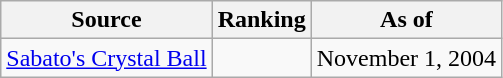<table class="wikitable" style="text-align:center">
<tr>
<th>Source</th>
<th>Ranking</th>
<th>As of</th>
</tr>
<tr>
<td align=left><a href='#'>Sabato's Crystal Ball</a></td>
<td></td>
<td>November 1, 2004</td>
</tr>
</table>
